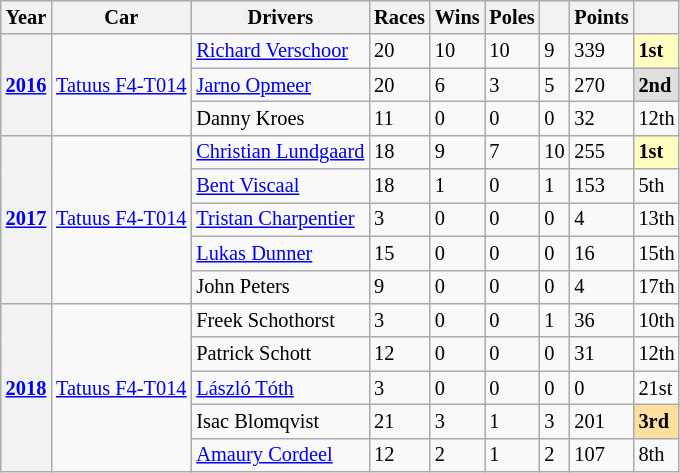<table class="wikitable" style="font-size:85%">
<tr>
<th>Year</th>
<th>Car</th>
<th>Drivers</th>
<th>Races</th>
<th>Wins</th>
<th>Poles</th>
<th></th>
<th>Points</th>
<th></th>
</tr>
<tr>
<th rowspan=3><a href='#'>2016</a></th>
<td rowspan=3><a href='#'>Tatuus F4-T014</a></td>
<td> <a href='#'>Richard Verschoor</a></td>
<td>20</td>
<td>10</td>
<td>10</td>
<td>9</td>
<td>339</td>
<td style="background:#FFFFBF;"><strong>1st</strong></td>
</tr>
<tr>
<td> <a href='#'>Jarno Opmeer</a></td>
<td>20</td>
<td>6</td>
<td>3</td>
<td>5</td>
<td>270</td>
<td style="background:#DFDFDF;"><strong>2nd</strong></td>
</tr>
<tr>
<td> Danny Kroes</td>
<td>11</td>
<td>0</td>
<td>0</td>
<td>0</td>
<td>32</td>
<td>12th</td>
</tr>
<tr>
<th rowspan=5><a href='#'>2017</a></th>
<td rowspan=5><a href='#'>Tatuus F4-T014</a></td>
<td> <a href='#'>Christian Lundgaard</a></td>
<td>18</td>
<td>9</td>
<td>7</td>
<td>10</td>
<td>255</td>
<td style="background:#FFFFBF;"><strong>1st</strong></td>
</tr>
<tr>
<td> <a href='#'>Bent Viscaal</a></td>
<td>18</td>
<td>1</td>
<td>0</td>
<td>1</td>
<td>153</td>
<td>5th</td>
</tr>
<tr>
<td> <a href='#'>Tristan Charpentier</a></td>
<td>3</td>
<td>0</td>
<td>0</td>
<td>0</td>
<td>4</td>
<td>13th</td>
</tr>
<tr>
<td> <a href='#'>Lukas Dunner</a></td>
<td>15</td>
<td>0</td>
<td>0</td>
<td>0</td>
<td>16</td>
<td>15th</td>
</tr>
<tr>
<td> John Peters</td>
<td>9</td>
<td>0</td>
<td>0</td>
<td>0</td>
<td>4</td>
<td>17th</td>
</tr>
<tr>
<th rowspan=5><a href='#'>2018</a></th>
<td rowspan=5><a href='#'>Tatuus F4-T014</a></td>
<td> Freek Schothorst</td>
<td>3</td>
<td>0</td>
<td>0</td>
<td>1</td>
<td>36</td>
<td>10th</td>
</tr>
<tr>
<td> Patrick Schott</td>
<td>12</td>
<td>0</td>
<td>0</td>
<td>0</td>
<td>31</td>
<td>12th</td>
</tr>
<tr>
<td> <a href='#'>László Tóth</a></td>
<td>3</td>
<td>0</td>
<td>0</td>
<td>0</td>
<td>0</td>
<td>21st</td>
</tr>
<tr>
<td> Isac Blomqvist</td>
<td>21</td>
<td>3</td>
<td>1</td>
<td>3</td>
<td>201</td>
<td style="background:#FFDF9F;"><strong>3rd</strong></td>
</tr>
<tr>
<td> <a href='#'>Amaury Cordeel</a></td>
<td>12</td>
<td>2</td>
<td>1</td>
<td>2</td>
<td>107</td>
<td>8th</td>
</tr>
</table>
